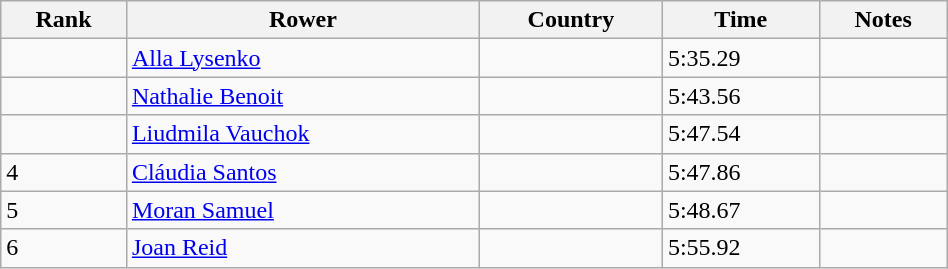<table class="wikitable" width=50%>
<tr>
<th>Rank</th>
<th>Rower</th>
<th>Country</th>
<th>Time</th>
<th>Notes</th>
</tr>
<tr>
<td></td>
<td><a href='#'>Alla Lysenko</a></td>
<td></td>
<td>5:35.29</td>
<td></td>
</tr>
<tr>
<td></td>
<td><a href='#'>Nathalie Benoit</a></td>
<td></td>
<td>5:43.56</td>
<td></td>
</tr>
<tr>
<td></td>
<td><a href='#'>Liudmila Vauchok</a></td>
<td></td>
<td>5:47.54</td>
<td></td>
</tr>
<tr>
<td>4</td>
<td><a href='#'>Cláudia Santos</a></td>
<td></td>
<td>5:47.86</td>
<td></td>
</tr>
<tr>
<td>5</td>
<td><a href='#'>Moran Samuel</a></td>
<td></td>
<td>5:48.67</td>
<td></td>
</tr>
<tr>
<td>6</td>
<td><a href='#'>Joan Reid</a></td>
<td></td>
<td>5:55.92</td>
<td></td>
</tr>
</table>
